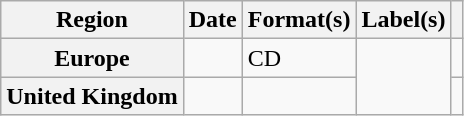<table class="wikitable plainrowheaders">
<tr>
<th scope="col">Region</th>
<th scope="col">Date</th>
<th scope="col">Format(s)</th>
<th scope="col">Label(s)</th>
<th scope="col"></th>
</tr>
<tr>
<th scope="row">Europe</th>
<td></td>
<td>CD</td>
<td rowspan="2"></td>
<td></td>
</tr>
<tr>
<th scope="row">United Kingdom</th>
<td></td>
<td></td>
<td></td>
</tr>
</table>
